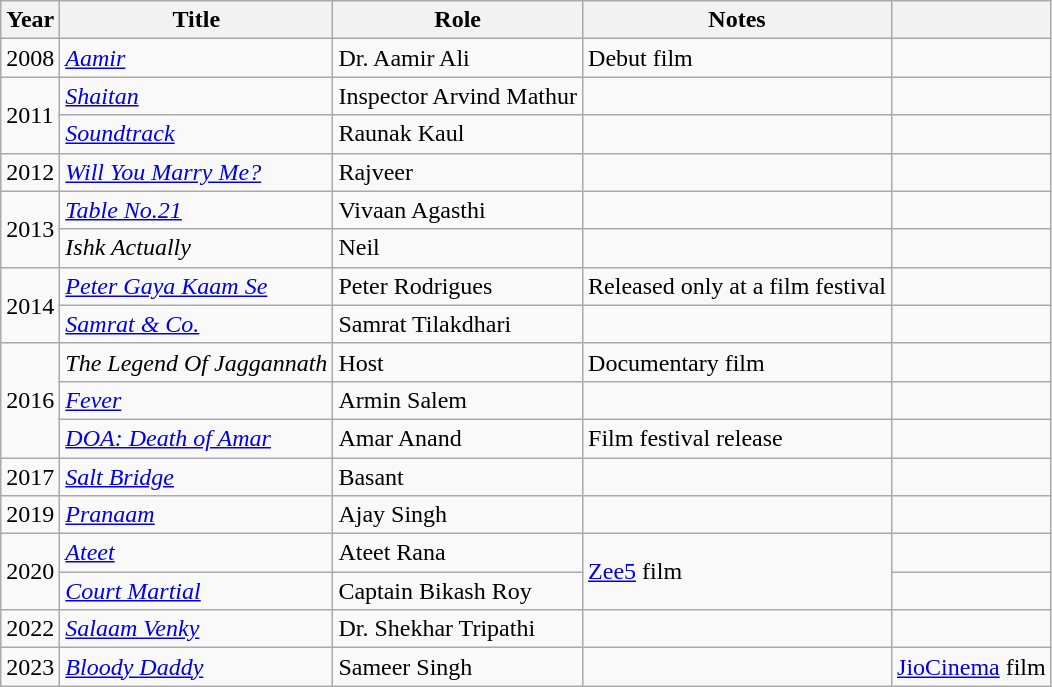<table class="wikitable sortable plainrowheaders">
<tr style="text-align:center;">
<th scope="col">Year</th>
<th scope="col">Title</th>
<th scope="col">Role</th>
<th class="unsortable" scope="col">Notes</th>
<th class="unsortable" scope="col"></th>
</tr>
<tr>
<td>2008</td>
<td><em><a href='#'>Aamir</a></em></td>
<td>Dr. Aamir Ali</td>
<td>Debut film</td>
<td style="text-align:center;"></td>
</tr>
<tr>
<td rowspan="2">2011</td>
<td><em><a href='#'>Shaitan</a></em></td>
<td>Inspector Arvind Mathur</td>
<td></td>
<td style="text-align:center;"></td>
</tr>
<tr>
<td><em><a href='#'>Soundtrack</a></em></td>
<td>Raunak Kaul</td>
<td></td>
<td style="text-align:center;"></td>
</tr>
<tr>
<td>2012</td>
<td><em><a href='#'>Will You Marry Me?</a></em></td>
<td>Rajveer</td>
<td></td>
<td style="text-align:center;"></td>
</tr>
<tr>
<td rowspan="2">2013</td>
<td><em><a href='#'>Table No.21</a></em></td>
<td>Vivaan Agasthi</td>
<td></td>
<td style="text-align:center;"></td>
</tr>
<tr>
<td><em>Ishk Actually</em></td>
<td>Neil</td>
<td></td>
<td style="text-align:center;"></td>
</tr>
<tr>
<td rowspan="2">2014</td>
<td><em><a href='#'>Peter Gaya Kaam Se</a></em></td>
<td>Peter Rodrigues</td>
<td>Released only at a film festival</td>
<td style="text-align:center;"></td>
</tr>
<tr>
<td><em><a href='#'>Samrat & Co.</a></em></td>
<td>Samrat Tilakdhari</td>
<td></td>
<td style="text-align:center;"></td>
</tr>
<tr>
<td rowspan="3">2016</td>
<td><em>The Legend Of Jaggannath</em></td>
<td>Host</td>
<td>Documentary film</td>
<td style="text-align:center;"></td>
</tr>
<tr>
<td><em><a href='#'>Fever</a></em></td>
<td>Armin Salem</td>
<td></td>
<td style="text-align:center;"></td>
</tr>
<tr>
<td><em><a href='#'>DOA: Death of Amar</a></em></td>
<td>Amar Anand</td>
<td>Film festival release</td>
<td style="text-align:center;"></td>
</tr>
<tr>
<td>2017</td>
<td><em><a href='#'>Salt Bridge</a></em></td>
<td>Basant</td>
<td></td>
<td style="text-align:center;"></td>
</tr>
<tr>
<td>2019</td>
<td><em><a href='#'>Pranaam</a></em></td>
<td>Ajay Singh</td>
<td></td>
<td style="text-align:center;"></td>
</tr>
<tr>
<td rowspan="2">2020</td>
<td><em><a href='#'>Ateet</a></em></td>
<td>Ateet Rana</td>
<td rowspan=2><a href='#'>Zee5</a> film</td>
<td style="text-align:center;"></td>
</tr>
<tr>
<td><em><a href='#'>Court Martial</a></em></td>
<td>Captain Bikash Roy</td>
<td style="text-align:center;"></td>
</tr>
<tr>
<td>2022</td>
<td><em><a href='#'>Salaam Venky</a></em></td>
<td>Dr. Shekhar Tripathi</td>
<td></td>
<td></td>
</tr>
<tr>
<td>2023</td>
<td><em><a href='#'>Bloody Daddy</a></em></td>
<td>Sameer Singh</td>
<td></td>
<td><a href='#'>JioCinema</a> film</td>
</tr>
</table>
